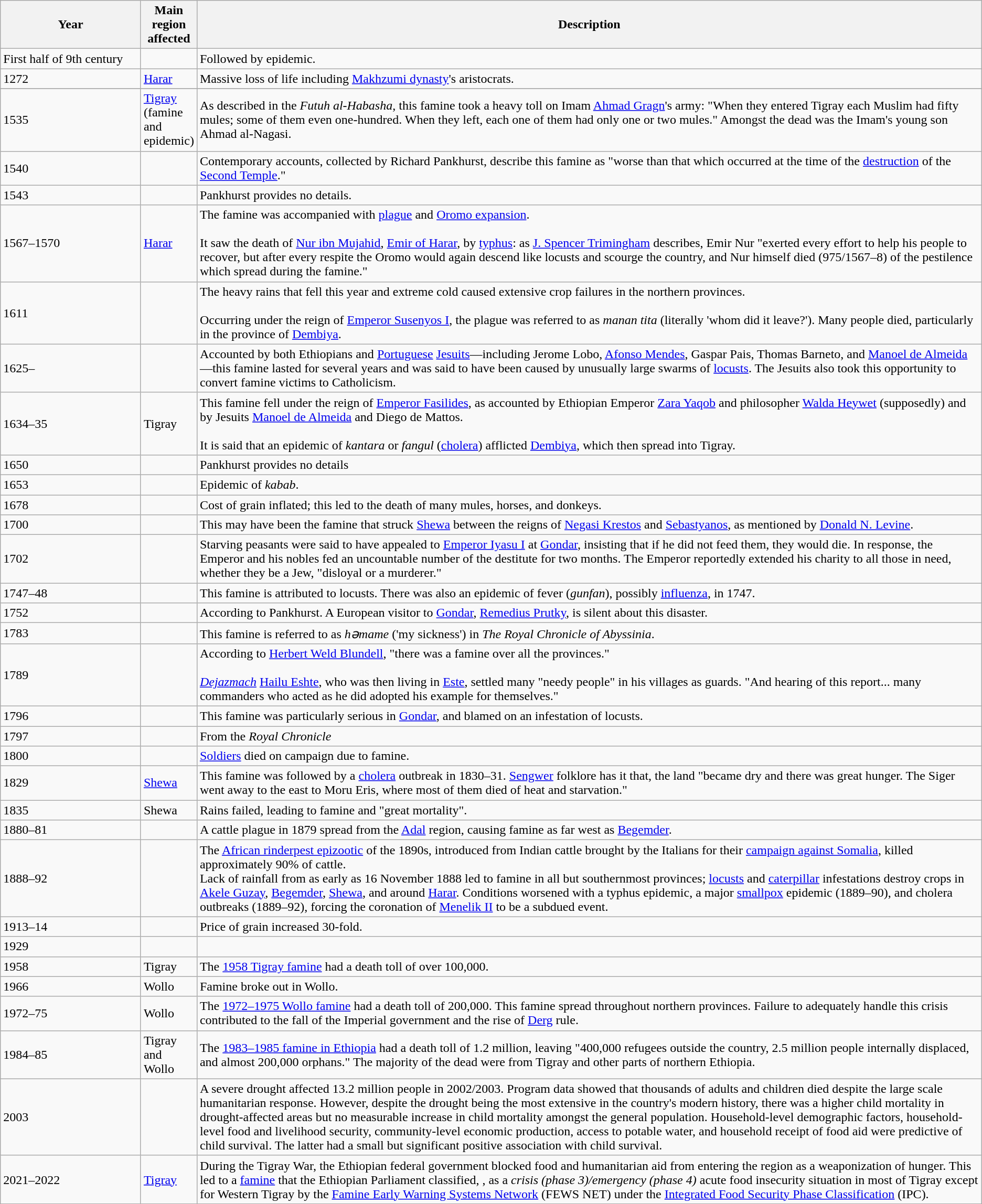<table class="wikitable">
<tr>
<th width="15%">Year</th>
<th>Main region affected</th>
<th width="85%">Description</th>
</tr>
<tr>
<td>First half of 9th century</td>
<td></td>
<td>Followed by epidemic.</td>
</tr>
<tr>
<td>1272</td>
<td><a href='#'>Harar</a></td>
<td>Massive loss of life including <a href='#'>Makhzumi dynasty</a>'s aristocrats.</td>
</tr>
<tr>
</tr>
<tr>
<td>1535</td>
<td><a href='#'>Tigray</a> (famine and epidemic)</td>
<td>As described in the <em>Futuh al-Habasha</em>, this famine took a heavy toll on Imam <a href='#'>Ahmad Gragn</a>'s army: "When they entered Tigray each Muslim had fifty mules; some of them even one-hundred. When they left, each one of them had only one or two mules." Amongst the dead was the Imam's young son Ahmad al-Nagasi.</td>
</tr>
<tr>
<td>1540</td>
<td></td>
<td>Contemporary accounts, collected by Richard Pankhurst, describe this famine as "worse than that which occurred at the time of the <a href='#'>destruction</a> of the <a href='#'>Second Temple</a>."</td>
</tr>
<tr>
<td>1543</td>
<td></td>
<td>Pankhurst provides no details.</td>
</tr>
<tr>
<td>1567–1570</td>
<td><a href='#'>Harar</a></td>
<td>The famine was accompanied with <a href='#'>plague</a> and <a href='#'>Oromo expansion</a>.<br><br>It saw the death of <a href='#'>Nur ibn Mujahid</a>, <a href='#'>Emir of Harar</a>, by <a href='#'>typhus</a>: as <a href='#'>J. Spencer Trimingham</a> describes, Emir Nur "exerted every effort to help his people to recover, but after every respite the Oromo would again descend like locusts and scourge the country, and Nur himself died (975/1567–8) of the pestilence which spread during the famine."</td>
</tr>
<tr>
<td>1611</td>
<td></td>
<td>The heavy rains that fell this year and extreme cold caused extensive crop failures in the northern provinces.<br><br>Occurring under the reign of <a href='#'>Emperor Susenyos I</a>, the plague was referred to as <em>manan tita</em> (literally 'whom did it leave?'). Many people died, particularly in the province of <a href='#'>Dembiya</a>.</td>
</tr>
<tr>
<td>1625–</td>
<td></td>
<td>Accounted by both Ethiopians and <a href='#'>Portuguese</a> <a href='#'>Jesuits</a>—including Jerome Lobo, <a href='#'>Afonso Mendes</a>, Gaspar Pais, Thomas Barneto, and <a href='#'>Manoel de Almeida</a>—this famine lasted for several years and was said to have been caused by unusually large swarms of <a href='#'>locusts</a>. The Jesuits also took this opportunity to convert famine victims to Catholicism.</td>
</tr>
<tr>
<td>1634–35</td>
<td>Tigray</td>
<td>This famine fell under the reign of <a href='#'>Emperor Fasilides</a>, as accounted by Ethiopian Emperor <a href='#'>Zara Yaqob</a> and philosopher <a href='#'>Walda Heywet</a> (supposedly) and by Jesuits <a href='#'>Manoel de Almeida</a> and Diego de Mattos.<br><br>It is said that an epidemic of <em>kantara</em> or <em>fangul</em> (<a href='#'>cholera</a>) afflicted <a href='#'>Dembiya</a>, which then spread into Tigray.</td>
</tr>
<tr>
<td>1650</td>
<td></td>
<td>Pankhurst provides no details</td>
</tr>
<tr>
<td>1653</td>
<td></td>
<td>Epidemic of <em>kabab</em>.</td>
</tr>
<tr>
<td>1678</td>
<td></td>
<td>Cost of grain inflated; this led to the death of many mules, horses, and donkeys.</td>
</tr>
<tr>
<td>1700</td>
<td></td>
<td>This may have been the famine that struck <a href='#'>Shewa</a> between the reigns of <a href='#'>Negasi Krestos</a> and <a href='#'>Sebastyanos</a>, as mentioned by <a href='#'>Donald N. Levine</a>.</td>
</tr>
<tr>
<td>1702</td>
<td></td>
<td>Starving peasants were said to have appealed to <a href='#'>Emperor Iyasu I</a> at <a href='#'>Gondar</a>, insisting that if he did not feed them, they would die. In response, the Emperor and his nobles fed an uncountable number of the destitute for two months. The Emperor reportedly extended his charity to all those in need, whether they be a Jew, "disloyal or a murderer."</td>
</tr>
<tr>
<td>1747–48</td>
<td></td>
<td>This famine is attributed to locusts. There was also an epidemic of fever (<em>gunfan</em>), possibly <a href='#'>influenza</a>, in 1747.</td>
</tr>
<tr>
<td>1752</td>
<td></td>
<td>According to Pankhurst. A European visitor to <a href='#'>Gondar</a>, <a href='#'>Remedius Prutky</a>, is silent about this disaster.</td>
</tr>
<tr>
<td>1783</td>
<td></td>
<td>This famine is referred to as <em>həmame</em> ('my sickness') in <em>The Royal Chronicle of Abyssinia</em>.</td>
</tr>
<tr>
<td>1789</td>
<td></td>
<td>According to <a href='#'>Herbert Weld Blundell</a>, "there was a famine over all the provinces."<br><br><em><a href='#'>Dejazmach</a></em> <a href='#'>Hailu Eshte</a>, who was then living in <a href='#'>Este</a>, settled many "needy people" in his villages as guards. "And hearing of this report... many commanders who acted as he did adopted his example for themselves."</td>
</tr>
<tr>
<td>1796</td>
<td></td>
<td>This famine was particularly serious in <a href='#'>Gondar</a>, and blamed on an infestation of locusts.</td>
</tr>
<tr>
<td>1797</td>
<td></td>
<td>From the <em>Royal Chronicle</em></td>
</tr>
<tr>
<td>1800</td>
<td></td>
<td><a href='#'>Soldiers</a> died on campaign due to famine.</td>
</tr>
<tr>
<td>1829</td>
<td><a href='#'>Shewa</a></td>
<td>This famine was followed by a <a href='#'>cholera</a> outbreak in 1830–31. <a href='#'>Sengwer</a> folklore has it that, the land "became dry and there was great hunger. The Siger went away to the east to Moru Eris, where most of them died of heat and starvation."</td>
</tr>
<tr>
<td>1835</td>
<td>Shewa</td>
<td>Rains failed, leading to famine and "great mortality".</td>
</tr>
<tr>
<td>1880–81</td>
<td></td>
<td>A cattle plague in 1879 spread from the <a href='#'>Adal</a> region, causing famine as far west as <a href='#'>Begemder</a>.</td>
</tr>
<tr>
<td>1888–92</td>
<td></td>
<td>The <a href='#'>African rinderpest epizootic</a> of the 1890s, introduced from Indian cattle brought by the Italians for their <a href='#'>campaign against Somalia</a>, killed approximately 90% of cattle.<br>Lack of rainfall from as early as 16 November 1888 led to famine in all but southernmost provinces; <a href='#'>locusts</a> and <a href='#'>caterpillar</a> infestations destroy crops in <a href='#'>Akele Guzay</a>, <a href='#'>Begemder</a>, <a href='#'>Shewa</a>, and around <a href='#'>Harar</a>. Conditions worsened with a typhus epidemic, a major <a href='#'>smallpox</a> epidemic (1889–90), and cholera outbreaks (1889–92), forcing the coronation of <a href='#'>Menelik II</a> to be a subdued event.</td>
</tr>
<tr>
<td>1913–14</td>
<td></td>
<td>Price of grain increased 30-fold.</td>
</tr>
<tr>
<td>1929</td>
<td></td>
<td></td>
</tr>
<tr>
<td>1958</td>
<td>Tigray</td>
<td>The <a href='#'>1958 Tigray famine</a> had a death toll of over 100,000.</td>
</tr>
<tr>
<td>1966</td>
<td>Wollo</td>
<td>Famine broke out in Wollo.</td>
</tr>
<tr>
<td>1972–75</td>
<td>Wollo</td>
<td>The <a href='#'>1972–1975 Wollo famine</a> had a death toll of  200,000.  This famine spread throughout northern provinces. Failure to adequately handle this crisis contributed to the fall of the Imperial government and the rise of <a href='#'>Derg</a> rule.</td>
</tr>
<tr>
<td>1984–85</td>
<td>Tigray and  Wollo</td>
<td>The <a href='#'>1983–1985 famine in Ethiopia</a> had a death toll of 1.2 million, leaving "400,000 refugees outside the country, 2.5 million people internally displaced, and almost 200,000 orphans." The majority of the dead were from Tigray and other parts of northern Ethiopia.</td>
</tr>
<tr>
<td>2003</td>
<td></td>
<td>A severe drought affected 13.2 million people in 2002/2003. Program data showed that thousands of adults and children died despite the large scale humanitarian response.  However, despite the drought being the most extensive in the country's modern history, there was a higher child mortality in drought-affected areas but no measurable increase in child mortality amongst the general population. Household-level demographic factors, household-level food and livelihood security, community-level economic production, access to potable water, and household receipt of food aid were predictive of child survival.  The latter had a small but significant positive association with child survival.</td>
</tr>
<tr>
<td>2021–2022</td>
<td><a href='#'>Tigray</a></td>
<td>During the Tigray War, the Ethiopian federal government blocked food and humanitarian aid from entering the region as a weaponization of hunger. This led to a <a href='#'>famine</a> that the Ethiopian Parliament classified, , as a <em>crisis (phase 3)/emergency (phase 4)</em> acute food insecurity situation in most of Tigray except for Western Tigray by the <a href='#'>Famine Early Warning Systems Network</a> (FEWS NET) under the <a href='#'>Integrated Food Security Phase Classification</a> (IPC).</td>
</tr>
</table>
